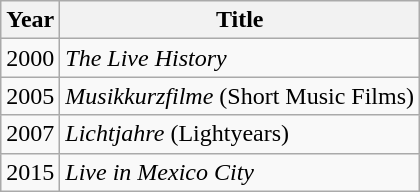<table class="wikitable">
<tr>
<th>Year</th>
<th>Title</th>
</tr>
<tr>
<td>2000</td>
<td><em>The Live History</em></td>
</tr>
<tr>
<td>2005</td>
<td><em>Musikkurzfilme</em> (Short Music Films)</td>
</tr>
<tr>
<td>2007</td>
<td><em>Lichtjahre</em> (Lightyears)</td>
</tr>
<tr>
<td>2015</td>
<td><em>Live in Mexico City</em></td>
</tr>
</table>
